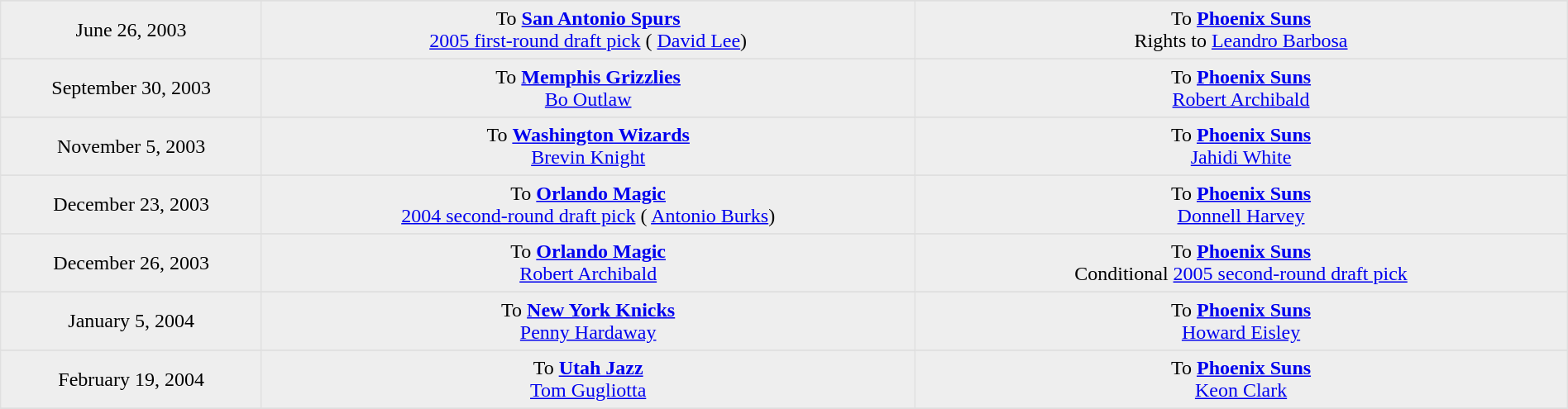<table border=1 style="border-collapse:collapse; text-align: center; width: 100%" bordercolor="#DFDFDF"  cellpadding="5">
<tr>
</tr>
<tr bgcolor="eeeeee">
<td style="width:12%">June 26, 2003</td>
<td style="width:30%" valign="top">To <strong><a href='#'>San Antonio Spurs</a></strong><br><a href='#'>2005 first-round draft pick</a> ( <a href='#'>David Lee</a>)</td>
<td style="width:30%" valign="top">To <strong><a href='#'>Phoenix Suns</a></strong><br>Rights to  <a href='#'>Leandro Barbosa</a></td>
</tr>
<tr>
</tr>
<tr bgcolor="eeeeee">
<td style="width:12%">September 30, 2003</td>
<td style="width:30%" valign="top">To <strong><a href='#'>Memphis Grizzlies</a></strong><br> <a href='#'>Bo Outlaw</a></td>
<td style="width:30%" valign="top">To <strong><a href='#'>Phoenix Suns</a></strong><br> <a href='#'>Robert Archibald</a></td>
</tr>
<tr>
</tr>
<tr bgcolor="eeeeee">
<td style="width:12%">November 5, 2003</td>
<td style="width:30%" valign="top">To <strong><a href='#'>Washington Wizards</a></strong><br> <a href='#'>Brevin Knight</a></td>
<td style="width:30%" valign="top">To <strong><a href='#'>Phoenix Suns</a></strong><br> <a href='#'>Jahidi White</a></td>
</tr>
<tr>
</tr>
<tr bgcolor="eeeeee">
<td style="width:12%">December 23, 2003</td>
<td style="width:30%" valign="top">To <strong><a href='#'>Orlando Magic</a></strong><br><a href='#'>2004 second-round draft pick</a> ( <a href='#'>Antonio Burks</a>)</td>
<td style="width:30%" valign="top">To <strong><a href='#'>Phoenix Suns</a></strong><br> <a href='#'>Donnell Harvey</a></td>
</tr>
<tr>
</tr>
<tr bgcolor="eeeeee">
<td style="width:12%">December 26, 2003</td>
<td style="width:30%" valign="top">To <strong><a href='#'>Orlando Magic</a></strong><br> <a href='#'>Robert Archibald</a></td>
<td style="width:30%" valign="top">To <strong><a href='#'>Phoenix Suns</a></strong><br>Conditional <a href='#'>2005 second-round draft pick</a></td>
</tr>
<tr>
</tr>
<tr bgcolor="eeeeee">
<td style="width:12%">January 5, 2004</td>
<td style="width:30%" valign="top">To <strong><a href='#'>New York Knicks</a></strong><br> <a href='#'>Penny Hardaway</a></td>
<td style="width:30%" valign="top">To <strong><a href='#'>Phoenix Suns</a></strong><br> <a href='#'>Howard Eisley</a></td>
</tr>
<tr>
</tr>
<tr bgcolor="eeeeee">
<td style="width:12%">February 19, 2004</td>
<td style="width:30%" valign="top">To <strong><a href='#'>Utah Jazz</a></strong><br> <a href='#'>Tom Gugliotta</a></td>
<td style="width:30%" valign="top">To <strong><a href='#'>Phoenix Suns</a></strong><br> <a href='#'>Keon Clark</a></td>
</tr>
<tr>
</tr>
</table>
